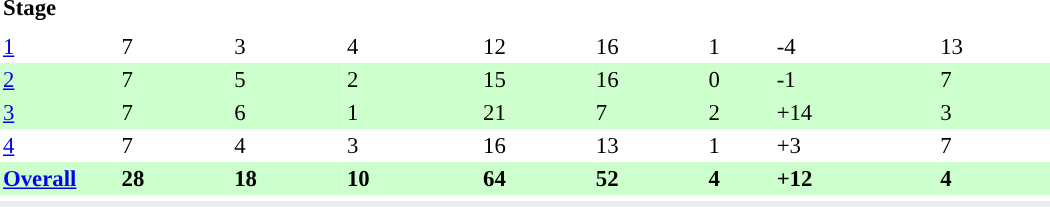<table class="toccolours" border=0 cellpadding="2" cellspacing="0" style="font-size:95%; text-align:left; width:700px;">
<tr align="left" style="background:#">
<th style="width:75px">Stage</th>
<th></th>
<th></th>
<th></th>
<th></th>
<th></th>
<th></th>
<th></th>
<th></th>
<th></th>
</tr>
<tr>
<td colspan = "10"></td>
</tr>
<tr>
</tr>
<tr style="">
<td><a href='#'>1</a></td>
<td>7</td>
<td>3</td>
<td>4</td>
<td></td>
<td>12</td>
<td>16</td>
<td>1</td>
<td>-4</td>
<td>13</td>
</tr>
<tr style="background:#cfc">
<td><a href='#'>2</a></td>
<td>7</td>
<td>5</td>
<td>2</td>
<td></td>
<td>15</td>
<td>16</td>
<td>0</td>
<td>-1</td>
<td>7</td>
</tr>
<tr style="background:#cfc">
<td><a href='#'>3</a></td>
<td>7</td>
<td>6</td>
<td>1</td>
<td></td>
<td>21</td>
<td>7</td>
<td>2</td>
<td>+14</td>
<td>3</td>
</tr>
<tr>
<td><a href='#'>4</a></td>
<td>7</td>
<td>4</td>
<td>3</td>
<td></td>
<td>16</td>
<td>13</td>
<td>1</td>
<td>+3</td>
<td>7</td>
</tr>
<tr style="background-color:#cfc;">
<th><a href='#'>Overall</a></th>
<th>28</th>
<th>18</th>
<th>10</th>
<th></th>
<th>64</th>
<th>52</th>
<th>4</th>
<th>+12</th>
<th>4</th>
</tr>
<tr>
<td colspan="10"></td>
</tr>
<tr align="left" style="background:#EAECF0; color:#000;">
<td colspan="10" style="text-align:center;"> </td>
</tr>
</table>
